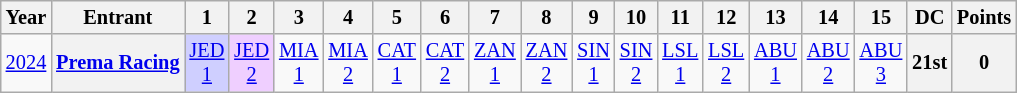<table class="wikitable" style="text-align:center; font-size:85%">
<tr>
<th scope="col">Year</th>
<th scope="col">Entrant</th>
<th scope="col">1</th>
<th scope="col">2</th>
<th scope="col">3</th>
<th scope="col">4</th>
<th scope="col">5</th>
<th scope="col">6</th>
<th scope="col">7</th>
<th scope="col">8</th>
<th scope="col">9</th>
<th scope="col">10</th>
<th scope="col">11</th>
<th scope="col">12</th>
<th scope="col">13</th>
<th scope="col">14</th>
<th scope="col">15</th>
<th scope="col">DC</th>
<th scope="col">Points</th>
</tr>
<tr>
<td !scope="row"><a href='#'>2024</a></td>
<th><a href='#'>Prema Racing</a></th>
<td style="background:#CFCFFF;"><a href='#'>JED<br>1</a><br></td>
<td style="background:#EFCFFF;"><a href='#'>JED<br>2</a><br></td>
<td><a href='#'>MIA<br>1</a></td>
<td><a href='#'>MIA<br>2</a></td>
<td><a href='#'>CAT<br>1</a></td>
<td><a href='#'>CAT<br>2</a></td>
<td><a href='#'>ZAN<br>1</a></td>
<td><a href='#'>ZAN<br>2</a></td>
<td><a href='#'>SIN<br>1</a></td>
<td><a href='#'>SIN<br>2</a></td>
<td><a href='#'>LSL<br>1</a></td>
<td><a href='#'>LSL<br>2</a></td>
<td><a href='#'>ABU<br>1</a></td>
<td><a href='#'>ABU<br>2</a></td>
<td><a href='#'>ABU<br>3</a></td>
<th>21st</th>
<th>0</th>
</tr>
</table>
